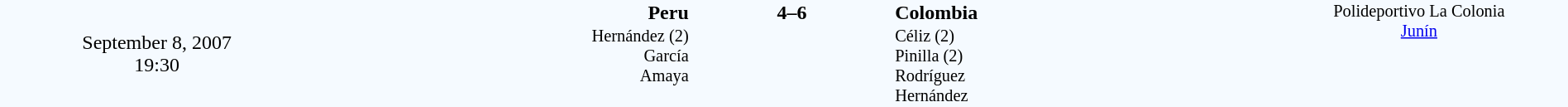<table style="width: 100%; background:#F5FAFF;" cellspacing="0">
<tr>
<td align=center rowspan=3 width=20%>September 8, 2007<br>19:30</td>
</tr>
<tr>
<td width=24% align=right><strong>Peru</strong></td>
<td align=center width=13%><strong>4–6</strong></td>
<td width=24%><strong>Colombia</strong></td>
<td style=font-size:85% rowspan=3 valign=top align=center>Polideportivo La Colonia<br><a href='#'>Junín</a></td>
</tr>
<tr style=font-size:85%>
<td align=right valign=top>Hernández (2)<br>García<br>Amaya</td>
<td></td>
<td valign=top>Céliz (2)<br>Pinilla (2)<br>Rodríguez<br>Hernández<br></td>
</tr>
</table>
